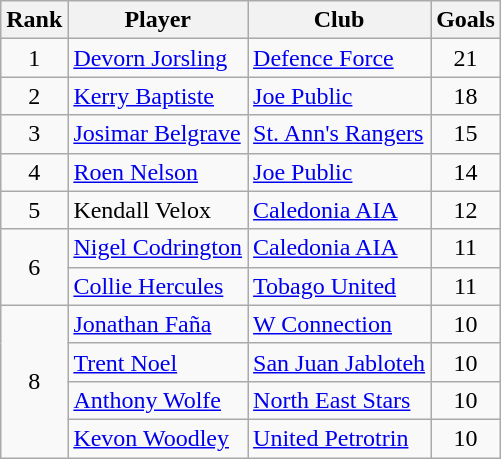<table class="wikitable">
<tr>
<th>Rank</th>
<th>Player</th>
<th>Club</th>
<th>Goals</th>
</tr>
<tr>
<td align=center>1</td>
<td> <a href='#'>Devorn Jorsling</a></td>
<td><a href='#'>Defence Force</a></td>
<td align=center>21</td>
</tr>
<tr>
<td align=center>2</td>
<td> <a href='#'>Kerry Baptiste</a></td>
<td><a href='#'>Joe Public</a></td>
<td align=center>18</td>
</tr>
<tr>
<td align=center>3</td>
<td> <a href='#'>Josimar Belgrave</a></td>
<td><a href='#'>St. Ann's Rangers</a></td>
<td align=center>15</td>
</tr>
<tr>
<td rowspan=1 align=center>4</td>
<td> <a href='#'>Roen Nelson</a></td>
<td><a href='#'>Joe Public</a></td>
<td align=center>14</td>
</tr>
<tr>
<td align=center>5</td>
<td> Kendall Velox</td>
<td><a href='#'>Caledonia AIA</a></td>
<td align=center>12</td>
</tr>
<tr>
<td rowspan=2 align=center>6</td>
<td> <a href='#'>Nigel Codrington</a></td>
<td><a href='#'>Caledonia AIA</a></td>
<td align=center>11</td>
</tr>
<tr>
<td> <a href='#'>Collie Hercules</a></td>
<td><a href='#'>Tobago United</a></td>
<td align=center>11</td>
</tr>
<tr>
<td rowspan=4 align=center>8</td>
<td> <a href='#'>Jonathan Faña</a></td>
<td><a href='#'>W Connection</a></td>
<td align=center>10</td>
</tr>
<tr>
<td> <a href='#'>Trent Noel</a></td>
<td><a href='#'>San Juan Jabloteh</a></td>
<td align=center>10</td>
</tr>
<tr>
<td> <a href='#'>Anthony Wolfe</a></td>
<td><a href='#'>North East Stars</a></td>
<td align=center>10</td>
</tr>
<tr>
<td> <a href='#'>Kevon Woodley</a></td>
<td><a href='#'>United Petrotrin</a></td>
<td align=center>10</td>
</tr>
</table>
